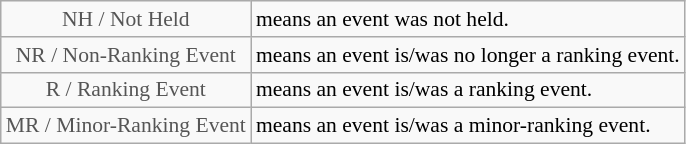<table class="wikitable" style="font-size:90%">
<tr>
<td style="text-align:center; color:#555555;" colspan="4">NH / Not Held</td>
<td>means an event was not held.</td>
</tr>
<tr>
<td style="text-align:center; color:#555555;" colspan="4">NR / Non-Ranking Event</td>
<td>means an event is/was no longer a ranking event.</td>
</tr>
<tr>
<td style="text-align:center; color:#555555;" colspan="4">R / Ranking Event</td>
<td>means an event is/was a ranking event.</td>
</tr>
<tr>
<td style="text-align:center; color:#555555;" colspan="4">MR / Minor-Ranking Event</td>
<td>means an event is/was a minor-ranking event.</td>
</tr>
</table>
